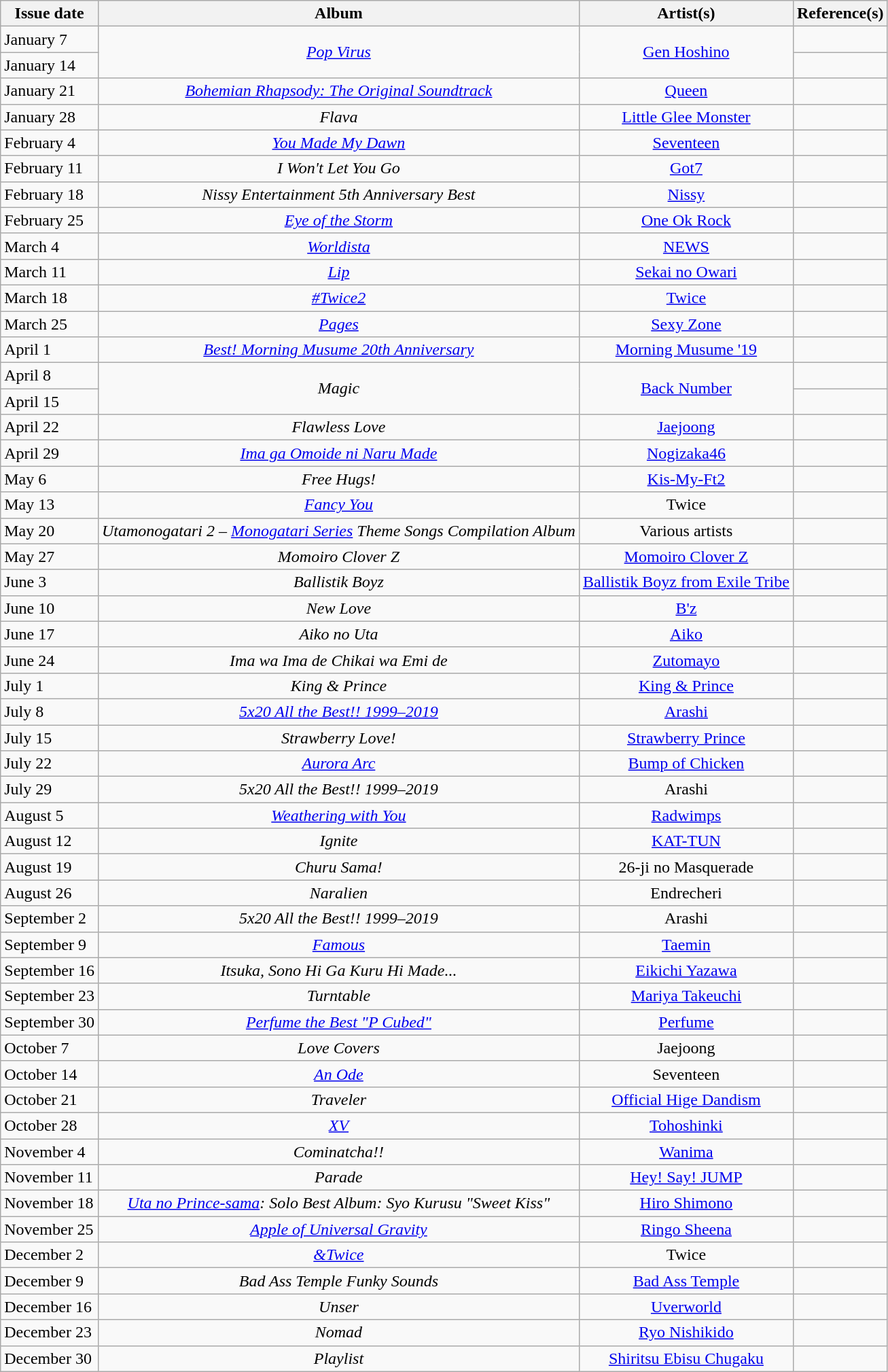<table class="wikitable" style="text-align:center;">
<tr>
<th>Issue date</th>
<th>Album</th>
<th>Artist(s)</th>
<th>Reference(s)</th>
</tr>
<tr>
<td align="left">January 7</td>
<td rowspan="2"><em><a href='#'>Pop Virus</a></em></td>
<td rowspan="2"><a href='#'>Gen Hoshino</a></td>
<td></td>
</tr>
<tr>
<td align="left">January 14</td>
<td></td>
</tr>
<tr>
<td align="left">January 21</td>
<td><em><a href='#'>Bohemian Rhapsody: The Original Soundtrack</a></em></td>
<td><a href='#'>Queen</a></td>
<td></td>
</tr>
<tr>
<td align="left">January 28</td>
<td><em>Flava</em></td>
<td><a href='#'>Little Glee Monster</a></td>
<td></td>
</tr>
<tr>
<td align="left">February 4</td>
<td><em><a href='#'>You Made My Dawn</a></em></td>
<td><a href='#'>Seventeen</a></td>
<td></td>
</tr>
<tr>
<td align="left">February 11</td>
<td><em>I Won't Let You Go</em></td>
<td><a href='#'>Got7</a></td>
<td></td>
</tr>
<tr>
<td align="left">February 18</td>
<td><em>Nissy Entertainment 5th Anniversary Best</em></td>
<td><a href='#'>Nissy</a></td>
<td></td>
</tr>
<tr>
<td align="left">February 25</td>
<td><em><a href='#'>Eye of the Storm</a></em></td>
<td><a href='#'>One Ok Rock</a></td>
<td></td>
</tr>
<tr>
<td align="left">March 4</td>
<td><em><a href='#'>Worldista</a></em></td>
<td><a href='#'>NEWS</a></td>
<td></td>
</tr>
<tr>
<td align="left">March 11</td>
<td><em><a href='#'>Lip</a></em></td>
<td><a href='#'>Sekai no Owari</a></td>
<td></td>
</tr>
<tr>
<td align="left">March 18</td>
<td><em><a href='#'>#Twice2</a></em></td>
<td><a href='#'>Twice</a></td>
<td></td>
</tr>
<tr>
<td align="left">March 25</td>
<td><em><a href='#'>Pages</a></em></td>
<td><a href='#'>Sexy Zone</a></td>
<td></td>
</tr>
<tr>
<td align="left">April 1</td>
<td><em><a href='#'>Best! Morning Musume 20th Anniversary</a></em></td>
<td><a href='#'>Morning Musume '19</a></td>
<td></td>
</tr>
<tr>
<td align="left">April 8</td>
<td rowspan="2"><em>Magic</em></td>
<td rowspan="2"><a href='#'>Back Number</a></td>
<td></td>
</tr>
<tr>
<td align="left">April 15</td>
<td></td>
</tr>
<tr>
<td align="left">April 22</td>
<td><em>Flawless Love</em></td>
<td><a href='#'>Jaejoong</a></td>
<td></td>
</tr>
<tr>
<td align="left">April 29</td>
<td><em><a href='#'>Ima ga Omoide ni Naru Made</a></em></td>
<td><a href='#'>Nogizaka46</a></td>
<td></td>
</tr>
<tr>
<td align="left">May 6</td>
<td><em>Free Hugs!</em></td>
<td><a href='#'>Kis-My-Ft2</a></td>
<td></td>
</tr>
<tr>
<td align="left">May 13</td>
<td><em><a href='#'>Fancy You</a></em></td>
<td>Twice</td>
<td></td>
</tr>
<tr>
<td align="left">May 20</td>
<td><em>Utamonogatari 2 – <a href='#'>Monogatari Series</a> Theme Songs Compilation Album</em></td>
<td>Various artists</td>
<td></td>
</tr>
<tr>
<td align="left">May 27</td>
<td><em>Momoiro Clover Z</em></td>
<td><a href='#'>Momoiro Clover Z</a></td>
<td></td>
</tr>
<tr>
<td align="left">June 3</td>
<td><em>Ballistik Boyz</em></td>
<td><a href='#'>Ballistik Boyz from Exile Tribe</a></td>
<td></td>
</tr>
<tr>
<td align="left">June 10</td>
<td><em>New Love</em></td>
<td><a href='#'>B'z</a></td>
<td></td>
</tr>
<tr>
<td align="left">June 17</td>
<td><em>Aiko no Uta</em></td>
<td><a href='#'>Aiko</a></td>
<td></td>
</tr>
<tr>
<td align="left">June 24</td>
<td><em>Ima wa Ima de Chikai wa Emi de</em></td>
<td><a href='#'>Zutomayo</a></td>
<td></td>
</tr>
<tr>
<td align="left">July 1</td>
<td><em>King & Prince</em></td>
<td><a href='#'>King & Prince</a></td>
<td></td>
</tr>
<tr>
<td align="left">July 8</td>
<td><em><a href='#'>5x20 All the Best!! 1999–2019</a></em></td>
<td><a href='#'>Arashi</a></td>
<td></td>
</tr>
<tr>
<td align="left">July 15</td>
<td><em>Strawberry Love!</em></td>
<td><a href='#'>Strawberry Prince</a></td>
<td></td>
</tr>
<tr>
<td align="left">July 22</td>
<td><em><a href='#'>Aurora Arc</a></em></td>
<td><a href='#'>Bump of Chicken</a></td>
<td></td>
</tr>
<tr>
<td align="left">July 29</td>
<td><em>5x20 All the Best!! 1999–2019</em></td>
<td>Arashi</td>
<td></td>
</tr>
<tr>
<td align="left">August 5</td>
<td><em><a href='#'>Weathering with You</a></em></td>
<td><a href='#'>Radwimps</a></td>
<td></td>
</tr>
<tr>
<td align="left">August 12</td>
<td><em>Ignite</em></td>
<td><a href='#'>KAT-TUN</a></td>
<td></td>
</tr>
<tr>
<td align="left">August 19</td>
<td><em>Churu Sama!</em></td>
<td>26-ji no Masquerade</td>
<td></td>
</tr>
<tr>
<td align="left">August 26</td>
<td><em>Naralien</em></td>
<td>Endrecheri</td>
<td></td>
</tr>
<tr>
<td align="left">September 2</td>
<td><em>5x20 All the Best!! 1999–2019</em></td>
<td>Arashi</td>
<td></td>
</tr>
<tr>
<td align="left">September 9</td>
<td><em><a href='#'>Famous</a></em></td>
<td><a href='#'>Taemin</a></td>
<td></td>
</tr>
<tr>
<td align="left">September 16</td>
<td><em>Itsuka, Sono Hi Ga Kuru Hi Made...</em></td>
<td><a href='#'>Eikichi Yazawa</a></td>
<td></td>
</tr>
<tr>
<td align="left">September 23</td>
<td><em>Turntable</em></td>
<td><a href='#'>Mariya Takeuchi</a></td>
<td></td>
</tr>
<tr>
<td align="left">September 30</td>
<td><em><a href='#'>Perfume the Best "P Cubed"</a></em></td>
<td><a href='#'>Perfume</a></td>
<td></td>
</tr>
<tr>
<td align="left">October 7</td>
<td><em>Love Covers</em></td>
<td>Jaejoong</td>
<td></td>
</tr>
<tr>
<td align="left">October 14</td>
<td><em><a href='#'>An Ode</a></em></td>
<td>Seventeen</td>
<td></td>
</tr>
<tr>
<td align="left">October 21</td>
<td><em>Traveler</em></td>
<td><a href='#'>Official Hige Dandism</a></td>
<td></td>
</tr>
<tr>
<td align="left">October 28</td>
<td><em><a href='#'>XV</a></em></td>
<td><a href='#'>Tohoshinki</a></td>
<td></td>
</tr>
<tr>
<td align="left">November 4</td>
<td><em>Cominatcha!!</em></td>
<td><a href='#'>Wanima</a></td>
<td></td>
</tr>
<tr>
<td align="left">November 11</td>
<td><em>Parade</em></td>
<td><a href='#'>Hey! Say! JUMP</a></td>
<td></td>
</tr>
<tr>
<td align="left">November 18</td>
<td><em><a href='#'>Uta no Prince-sama</a>: Solo Best Album: Syo Kurusu "Sweet Kiss"</em></td>
<td><a href='#'>Hiro Shimono</a></td>
<td></td>
</tr>
<tr>
<td align="left">November 25</td>
<td><em><a href='#'>Apple of Universal Gravity</a></em></td>
<td><a href='#'>Ringo Sheena</a></td>
<td></td>
</tr>
<tr>
<td align="left">December 2</td>
<td><em><a href='#'>&Twice</a></em></td>
<td>Twice</td>
<td></td>
</tr>
<tr>
<td align="left">December 9</td>
<td><em>Bad Ass Temple Funky Sounds</em></td>
<td><a href='#'>Bad Ass Temple</a></td>
<td></td>
</tr>
<tr>
<td align="left">December 16</td>
<td><em>Unser</em></td>
<td><a href='#'>Uverworld</a></td>
<td></td>
</tr>
<tr>
<td align="left">December 23</td>
<td><em>Nomad</em></td>
<td><a href='#'>Ryo Nishikido</a></td>
<td></td>
</tr>
<tr>
<td align="left">December 30</td>
<td><em>Playlist</em></td>
<td><a href='#'>Shiritsu Ebisu Chugaku</a></td>
<td></td>
</tr>
</table>
